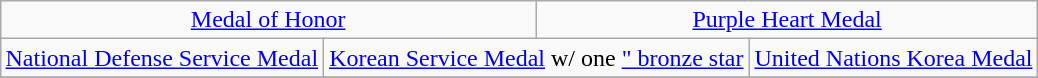<table class="wikitable" style="margin:1em auto; text-align:center;">
<tr>
<td colspan="3"><a href='#'>Medal of Honor</a></td>
<td colspan="3"><a href='#'>Purple Heart Medal</a></td>
</tr>
<tr>
<td colspan="2"><a href='#'>National Defense Service Medal</a></td>
<td colspan="2"><a href='#'>Korean Service Medal</a> w/ one <a href='#'>" bronze star</a></td>
<td colspan="2"><a href='#'>United Nations Korea Medal</a></td>
</tr>
<tr>
</tr>
</table>
